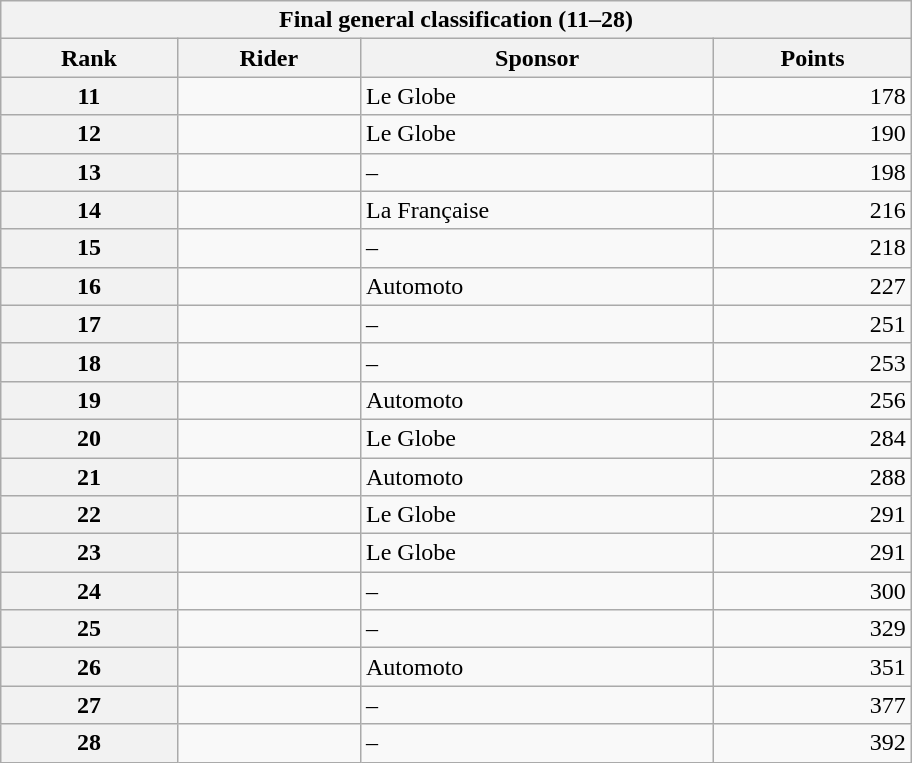<table class="collapsible collapsed wikitable noprint" style="width:38em;margin-top:-1px;">
<tr>
<th scope="col" colspan="4">Final general classification (11–28)</th>
</tr>
<tr>
<th scope="col">Rank</th>
<th scope="col">Rider</th>
<th scope="col">Sponsor</th>
<th scope="col">Points</th>
</tr>
<tr>
<th scope="col">11</th>
<td></td>
<td>Le Globe</td>
<td style="text-align:right;">178</td>
</tr>
<tr>
<th scope="col">12</th>
<td></td>
<td>Le Globe</td>
<td style="text-align:right;">190</td>
</tr>
<tr>
<th scope="col">13</th>
<td></td>
<td>–</td>
<td style="text-align:right;">198</td>
</tr>
<tr>
<th scope="col">14</th>
<td></td>
<td>La Française</td>
<td style="text-align:right;">216</td>
</tr>
<tr>
<th scope="col">15</th>
<td></td>
<td>–</td>
<td style="text-align:right;">218</td>
</tr>
<tr>
<th scope="col">16</th>
<td></td>
<td>Automoto</td>
<td style="text-align:right;">227</td>
</tr>
<tr>
<th scope="col">17</th>
<td></td>
<td>–</td>
<td style="text-align:right;">251</td>
</tr>
<tr>
<th scope="col">18</th>
<td></td>
<td>–</td>
<td style="text-align:right;">253</td>
</tr>
<tr>
<th scope="col">19</th>
<td></td>
<td>Automoto</td>
<td style="text-align:right;">256</td>
</tr>
<tr>
<th scope="col">20</th>
<td></td>
<td>Le Globe</td>
<td style="text-align:right;">284</td>
</tr>
<tr>
<th scope="col">21</th>
<td></td>
<td>Automoto</td>
<td style="text-align:right;">288</td>
</tr>
<tr>
<th scope="col">22</th>
<td></td>
<td>Le Globe</td>
<td style="text-align:right;">291</td>
</tr>
<tr>
<th scope="col">23</th>
<td></td>
<td>Le Globe</td>
<td style="text-align:right;">291</td>
</tr>
<tr>
<th scope="col">24</th>
<td></td>
<td>–</td>
<td style="text-align:right;">300</td>
</tr>
<tr>
<th scope="col">25</th>
<td></td>
<td>–</td>
<td style="text-align:right;">329</td>
</tr>
<tr>
<th scope="col">26</th>
<td></td>
<td>Automoto</td>
<td style="text-align:right;">351</td>
</tr>
<tr>
<th scope="col">27</th>
<td></td>
<td>–</td>
<td style="text-align:right;">377</td>
</tr>
<tr>
<th scope="col">28</th>
<td></td>
<td>–</td>
<td style="text-align:right;">392</td>
</tr>
</table>
